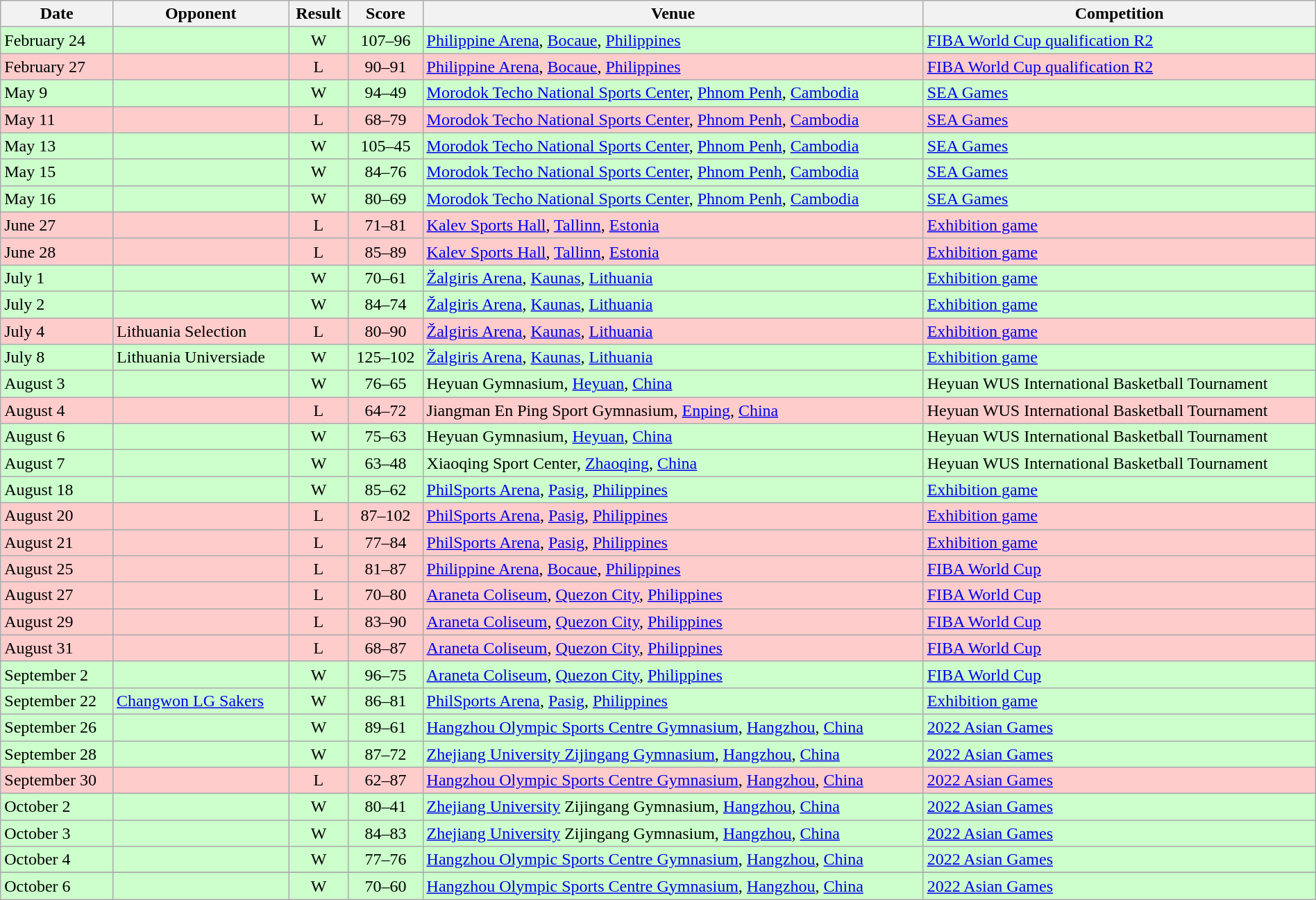<table width=100% class="wikitable">
<tr>
<th>Date</th>
<th>Opponent</th>
<th>Result</th>
<th>Score</th>
<th>Venue</th>
<th>Competition</th>
</tr>
<tr style="background:#cfc;">
<td>February 24</td>
<td></td>
<td align=center>W</td>
<td align=center>107–96</td>
<td> <a href='#'>Philippine Arena</a>, <a href='#'>Bocaue</a>, <a href='#'>Philippines</a></td>
<td><a href='#'>FIBA World Cup qualification R2</a></td>
</tr>
<tr style="background:#fcc;">
<td>February 27</td>
<td></td>
<td align=center>L</td>
<td align=center>90–91</td>
<td> <a href='#'>Philippine Arena</a>, <a href='#'>Bocaue</a>, <a href='#'>Philippines</a></td>
<td><a href='#'>FIBA World Cup qualification R2</a></td>
</tr>
<tr style="background:#cfc;">
<td>May 9</td>
<td></td>
<td align=center>W</td>
<td align=center>94–49</td>
<td> <a href='#'>Morodok Techo National Sports Center</a>, <a href='#'>Phnom Penh</a>, <a href='#'>Cambodia</a></td>
<td><a href='#'>SEA Games</a></td>
</tr>
<tr style="background:#fcc;">
<td>May 11</td>
<td></td>
<td align=center>L</td>
<td align=center>68–79</td>
<td> <a href='#'>Morodok Techo National Sports Center</a>, <a href='#'>Phnom Penh</a>, <a href='#'>Cambodia</a></td>
<td><a href='#'>SEA Games</a></td>
</tr>
<tr style="background:#cfc;">
<td>May 13</td>
<td></td>
<td align=center>W</td>
<td align=center>105–45</td>
<td> <a href='#'>Morodok Techo National Sports Center</a>, <a href='#'>Phnom Penh</a>, <a href='#'>Cambodia</a></td>
<td><a href='#'>SEA Games</a></td>
</tr>
<tr style="background:#cfc;">
<td>May 15</td>
<td></td>
<td align=center>W</td>
<td align=center>84–76</td>
<td> <a href='#'>Morodok Techo National Sports Center</a>, <a href='#'>Phnom Penh</a>, <a href='#'>Cambodia</a></td>
<td><a href='#'>SEA Games</a></td>
</tr>
<tr style="background:#cfc;">
<td>May 16</td>
<td></td>
<td align=center>W</td>
<td align=center>80–69</td>
<td> <a href='#'>Morodok Techo National Sports Center</a>, <a href='#'>Phnom Penh</a>, <a href='#'>Cambodia</a></td>
<td><a href='#'>SEA Games</a></td>
</tr>
<tr style="background:#fcc;">
<td>June 27</td>
<td></td>
<td align=center>L</td>
<td align=center>71–81</td>
<td> <a href='#'>Kalev Sports Hall</a>, <a href='#'>Tallinn</a>, <a href='#'>Estonia</a></td>
<td><a href='#'>Exhibition game</a></td>
</tr>
<tr style="background:#fcc;">
<td>June 28</td>
<td></td>
<td align=center>L</td>
<td align=center>85–89</td>
<td> <a href='#'>Kalev Sports Hall</a>, <a href='#'>Tallinn</a>, <a href='#'>Estonia</a></td>
<td><a href='#'>Exhibition game</a></td>
</tr>
<tr style="background:#cfc;">
<td>July 1</td>
<td></td>
<td align=center>W</td>
<td align=center>70–61</td>
<td> <a href='#'>Žalgiris Arena</a>, <a href='#'>Kaunas</a>, <a href='#'>Lithuania</a></td>
<td><a href='#'>Exhibition game</a></td>
</tr>
<tr style="background:#cfc;">
<td>July 2</td>
<td></td>
<td align=center>W</td>
<td align=center>84–74</td>
<td> <a href='#'>Žalgiris Arena</a>, <a href='#'>Kaunas</a>, <a href='#'>Lithuania</a></td>
<td><a href='#'>Exhibition game</a></td>
</tr>
<tr style="background:#fcc;">
<td>July 4</td>
<td>  Lithuania Selection</td>
<td align=center>L</td>
<td align=center>80–90</td>
<td> <a href='#'>Žalgiris Arena</a>, <a href='#'>Kaunas</a>, <a href='#'>Lithuania</a></td>
<td><a href='#'>Exhibition game</a></td>
</tr>
<tr style="background:#cfc;">
<td>July 8</td>
<td> Lithuania Universiade</td>
<td align=center>W</td>
<td align=center>125–102</td>
<td> <a href='#'>Žalgiris Arena</a>, <a href='#'>Kaunas</a>, <a href='#'>Lithuania</a></td>
<td><a href='#'>Exhibition game</a></td>
</tr>
<tr style="background:#cfc;">
<td>August 3</td>
<td></td>
<td align=center>W</td>
<td align=center>76–65</td>
<td> Heyuan Gymnasium, <a href='#'>Heyuan</a>, <a href='#'>China</a></td>
<td>Heyuan WUS International Basketball Tournament</td>
</tr>
<tr style="background:#fcc;">
<td>August 4</td>
<td></td>
<td align=center>L</td>
<td align=center>64–72</td>
<td> Jiangman En Ping Sport Gymnasium, <a href='#'>Enping</a>, <a href='#'>China</a></td>
<td>Heyuan WUS International Basketball Tournament</td>
</tr>
<tr style="background:#cfc;">
<td>August 6</td>
<td></td>
<td align=center>W</td>
<td align=center>75–63</td>
<td> Heyuan Gymnasium, <a href='#'>Heyuan</a>, <a href='#'>China</a></td>
<td>Heyuan WUS International Basketball Tournament</td>
</tr>
<tr style="background:#cfc;">
<td>August 7</td>
<td></td>
<td align=center>W</td>
<td align=center>63–48</td>
<td> Xiaoqing Sport Center, <a href='#'>Zhaoqing</a>, <a href='#'>China</a></td>
<td>Heyuan WUS International Basketball Tournament</td>
</tr>
<tr style="background:#cfc;">
<td>August 18</td>
<td></td>
<td align=center>W</td>
<td align=center>85–62</td>
<td> <a href='#'>PhilSports Arena</a>, <a href='#'>Pasig</a>, <a href='#'>Philippines</a></td>
<td><a href='#'>Exhibition game</a></td>
</tr>
<tr style="background:#fcc;">
<td>August 20</td>
<td></td>
<td align=center>L</td>
<td align=center>87–102</td>
<td> <a href='#'>PhilSports Arena</a>, <a href='#'>Pasig</a>, <a href='#'>Philippines</a></td>
<td><a href='#'>Exhibition game</a></td>
</tr>
<tr style="background:#fcc;">
<td>August 21</td>
<td></td>
<td align=center>L</td>
<td align=center>77–84</td>
<td> <a href='#'>PhilSports Arena</a>, <a href='#'>Pasig</a>, <a href='#'>Philippines</a></td>
<td><a href='#'>Exhibition game</a></td>
</tr>
<tr style="background:#fcc;">
<td>August 25</td>
<td></td>
<td align=center>L</td>
<td align=center>81–87</td>
<td> <a href='#'>Philippine Arena</a>, <a href='#'>Bocaue</a>, <a href='#'>Philippines</a></td>
<td><a href='#'>FIBA World Cup</a></td>
</tr>
<tr style="background:#fcc;">
<td>August 27</td>
<td></td>
<td align=center>L</td>
<td align=center>70–80</td>
<td> <a href='#'>Araneta Coliseum</a>, <a href='#'>Quezon City</a>, <a href='#'>Philippines</a></td>
<td><a href='#'>FIBA World Cup</a></td>
</tr>
<tr style="background:#fcc;">
<td>August 29</td>
<td></td>
<td align=center>L</td>
<td align=center>83–90</td>
<td> <a href='#'>Araneta Coliseum</a>, <a href='#'>Quezon City</a>, <a href='#'>Philippines</a></td>
<td><a href='#'>FIBA World Cup</a></td>
</tr>
<tr style="background:#fcc;">
<td>August 31</td>
<td></td>
<td align=center>L</td>
<td align=center>68–87</td>
<td> <a href='#'>Araneta Coliseum</a>, <a href='#'>Quezon City</a>, <a href='#'>Philippines</a></td>
<td><a href='#'>FIBA World Cup</a></td>
</tr>
<tr style="background:#cfc;">
<td>September 2</td>
<td></td>
<td align=center>W</td>
<td align=center>96–75</td>
<td> <a href='#'>Araneta Coliseum</a>, <a href='#'>Quezon City</a>, <a href='#'>Philippines</a></td>
<td><a href='#'>FIBA World Cup</a></td>
</tr>
<tr style="background:#cfc;">
<td>September 22</td>
<td> <a href='#'>Changwon LG Sakers</a></td>
<td align=center>W</td>
<td align=center>86–81</td>
<td> <a href='#'>PhilSports Arena</a>, <a href='#'>Pasig</a>, <a href='#'>Philippines</a></td>
<td><a href='#'>Exhibition game</a></td>
</tr>
<tr style="background:#cfc;">
<td>September 26</td>
<td></td>
<td align=center>W</td>
<td align=center>89–61</td>
<td> <a href='#'>Hangzhou Olympic Sports Centre Gymnasium</a>, <a href='#'>Hangzhou</a>, <a href='#'>China</a></td>
<td><a href='#'>2022 Asian Games</a></td>
</tr>
<tr style="background:#cfc;">
<td>September 28</td>
<td></td>
<td align=center>W</td>
<td align=center>87–72</td>
<td> <a href='#'>Zhejiang University Zijingang Gymnasium</a>, <a href='#'>Hangzhou</a>, <a href='#'>China</a></td>
<td><a href='#'>2022 Asian Games</a></td>
</tr>
<tr style="background:#fcc;">
<td>September 30</td>
<td></td>
<td align=center>L</td>
<td align=center>62–87</td>
<td> <a href='#'>Hangzhou Olympic Sports Centre Gymnasium</a>, <a href='#'>Hangzhou</a>, <a href='#'>China</a></td>
<td><a href='#'>2022 Asian Games</a></td>
</tr>
<tr style="background:#cfc;">
<td>October 2</td>
<td></td>
<td align=center>W</td>
<td align=center>80–41</td>
<td> <a href='#'>Zhejiang University</a> Zijingang Gymnasium, <a href='#'>Hangzhou</a>, <a href='#'>China</a></td>
<td><a href='#'>2022 Asian Games</a></td>
</tr>
<tr style="background:#cfc;">
<td>October 3</td>
<td></td>
<td align=center>W</td>
<td align=center>84–83</td>
<td> <a href='#'>Zhejiang University</a> Zijingang Gymnasium, <a href='#'>Hangzhou</a>, <a href='#'>China</a></td>
<td><a href='#'>2022 Asian Games</a></td>
</tr>
<tr style="background:#cfc;">
<td>October 4</td>
<td></td>
<td align=center>W</td>
<td align=center>77–76</td>
<td> <a href='#'>Hangzhou Olympic Sports Centre Gymnasium</a>, <a href='#'>Hangzhou</a>, <a href='#'>China</a></td>
<td><a href='#'>2022 Asian Games</a></td>
</tr>
<tr>
</tr>
<tr style="background:#cfc;">
<td>October 6</td>
<td></td>
<td align=center>W</td>
<td align=center>70–60</td>
<td> <a href='#'>Hangzhou Olympic Sports Centre Gymnasium</a>, <a href='#'>Hangzhou</a>, <a href='#'>China</a></td>
<td><a href='#'>2022 Asian Games</a></td>
</tr>
</table>
